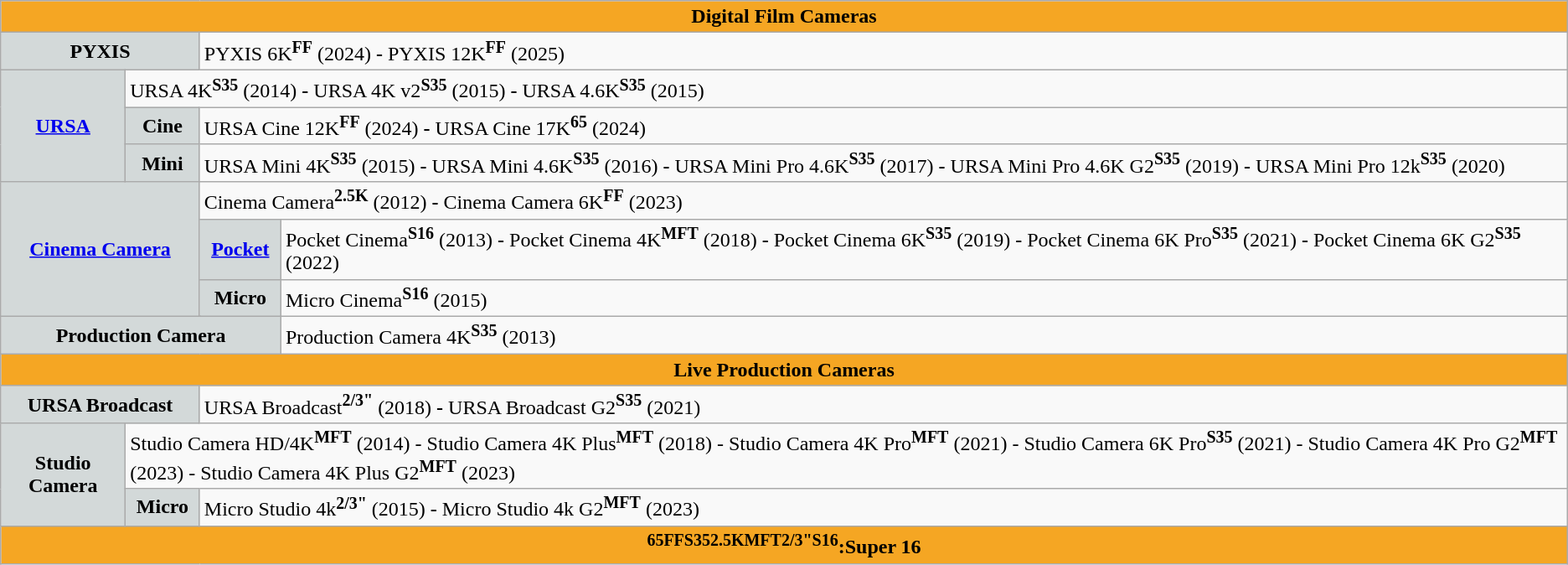<table class="wikitable">
<tr>
<th style="background-color:#f5a623;" colspan="5"><strong>Digital Film Cameras</strong></th>
</tr>
<tr>
<th style="background-color:#d3d9d9;" colspan="2"><strong>PYXIS</strong></th>
<td colspan="3">PYXIS 6K<sup><strong>FF</strong></sup> (2024) <strong>-</strong> PYXIS 12K<sup><strong>FF</strong></sup> (2025)</td>
</tr>
<tr>
<th style="background-color:#d3d9d9;" rowspan="3"><a href='#'>URSA</a></th>
<td colspan="4">URSA 4K<strong><sup>S35</sup></strong> (2014) <strong>-</strong> URSA 4K v2<strong><sup>S35</sup></strong> (2015) <strong>-</strong> URSA 4.6K<strong><sup>S35</sup></strong> (2015)</td>
</tr>
<tr>
<th style="background-color:#d3d9d9;">Cine</th>
<td colspan="3">URSA Cine 12K<sup><strong>FF</strong></sup> (2024) <strong>-</strong> URSA Cine 17K<sup><strong>65</strong></sup> (2024)</td>
</tr>
<tr>
<th style="background-color:#d3d9d9;">Mini</th>
<td colspan="3">URSA Mini 4K<strong><sup>S35</sup></strong> (2015) <strong>-</strong> URSA Mini 4.6K<strong><sup>S35</sup></strong> (2016) <strong>-</strong> URSA Mini Pro 4.6K<strong><sup>S35</sup></strong> (2017) <strong>-</strong> URSA Mini Pro 4.6K G2<strong><sup>S35</sup></strong> (2019) <strong>-</strong> URSA Mini Pro 12k<strong><sup>S35</sup></strong> (2020)</td>
</tr>
<tr>
<th style="background-color:#d3d9d9;" colspan="3" rowspan="3"><a href='#'>Cinema Camera</a></th>
<td colspan="2">Cinema Camera<sup><strong>2.5K</strong></sup> (2012) <strong>-</strong> Cinema Camera 6K<sup><strong>FF</strong></sup> (2023)</td>
</tr>
<tr>
<th style="background-color:#d3d9d9;"><a href='#'>Pocket</a></th>
<td>Pocket Cinema<sup><strong>S16</strong></sup> (2013) <strong>-</strong> Pocket Cinema 4K<sup><strong>MFT</strong></sup> (2018) <strong>-</strong> Pocket Cinema 6K<sup><strong>S35</strong></sup> (2019) <strong>-</strong> Pocket Cinema 6K Pro<sup><strong>S35</strong></sup> (2021) <strong>-</strong> Pocket Cinema 6K G2<sup><strong>S35</strong></sup> (2022)</td>
</tr>
<tr>
<th style="background-color:#d3d9d9;">Micro</th>
<td>Micro Cinema<sup><strong>S16</strong></sup> (2015)</td>
</tr>
<tr>
<th style="background-color:#d3d9d9;" colspan="4"><strong>Production Camera</strong></th>
<td>Production Camera 4K<sup><strong>S35</strong></sup> (2013)</td>
</tr>
<tr>
<th style="background-color:#f5a623;" colspan="5"><strong>Live Production Cameras</strong></th>
</tr>
<tr>
<th style="background-color:#d3d9d9;" colspan="2">URSA Broadcast</th>
<td colspan="3">URSA Broadcast<strong><sup>2/3"</sup></strong> (2018) <strong>-</strong> URSA Broadcast G2<strong><sup>S35</sup></strong> (2021)</td>
</tr>
<tr>
<th style="background-color:#d3d9d9;" rowspan="2">Studio Camera</th>
<td colspan="4">Studio Camera HD/4K<sup><strong>MFT</strong></sup> (2014) - Studio Camera 4K Plus<sup><strong>MFT</strong></sup> (2018) - Studio Camera 4K Pro<sup><strong>MFT</strong></sup> (2021) - Studio Camera 6K Pro<sup><strong>S35</strong></sup> (2021) - Studio Camera 4K Pro G2<sup><strong>MFT</strong></sup> (2023) - Studio Camera 4K Plus G2<sup><strong>MFT</strong></sup> (2023)</td>
</tr>
<tr>
<th style="background-color:#d3d9d9;">Micro</th>
<td colspan="3">Micro Studio 4k<strong><sup>2/3"</sup></strong> (2015) <strong>-</strong> Micro Studio 4k G2<sup><strong>MFT</strong></sup> (2023)</td>
</tr>
<tr>
<th style="background-color:#f5a623;" colspan="5"><strong><sup>65</sup><sup>FF</sup><sup>S35</sup><sup>2.5K</sup><sup>MFT</sup><sup>2/3"</sup><sup>S16</sup>:Super 16</strong></th>
</tr>
</table>
